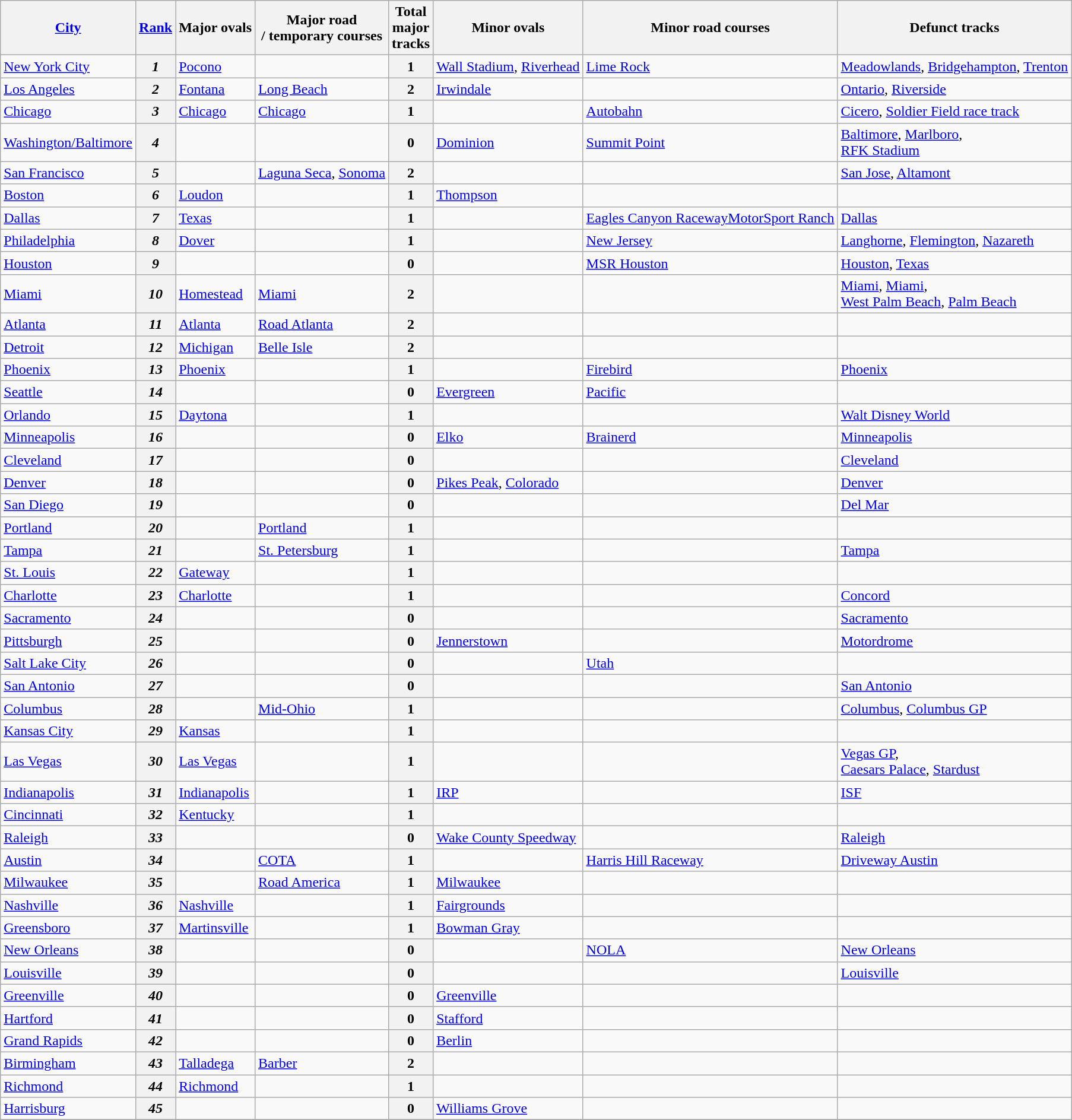<table class="wikitable sortable">
<tr>
<th><a href='#'>City</a></th>
<th><a href='#'>Rank</a></th>
<th>Major ovals</th>
<th>Major road<br>/ temporary courses</th>
<th>Total<br>major<br>tracks</th>
<th>Minor ovals</th>
<th>Minor road courses</th>
<th>Defunct tracks</th>
</tr>
<tr>
<td><a href='#'>New York City</a></td>
<th><em>1</em></th>
<td><a href='#'>Pocono</a></td>
<td></td>
<th>1</th>
<td><a href='#'>Wall Stadium</a>, <a href='#'>Riverhead</a></td>
<td><a href='#'>Lime Rock</a></td>
<td><a href='#'>Meadowlands</a>, <a href='#'>Bridgehampton</a>, <a href='#'>Trenton</a></td>
</tr>
<tr>
<td><a href='#'>Los Angeles</a></td>
<th><em>2</em></th>
<td><a href='#'>Fontana</a></td>
<td><a href='#'>Long Beach</a></td>
<th>2</th>
<td><a href='#'>Irwindale</a></td>
<td></td>
<td><a href='#'>Ontario</a>, <a href='#'>Riverside</a></td>
</tr>
<tr>
<td><a href='#'>Chicago</a></td>
<th><em>3</em></th>
<td><a href='#'>Chicago</a></td>
<td><a href='#'>Chicago</a></td>
<th>1</th>
<td></td>
<td><a href='#'>Autobahn</a></td>
<td><a href='#'>Cicero</a>, <a href='#'>Soldier Field race track</a></td>
</tr>
<tr>
<td><a href='#'>Washington/Baltimore</a></td>
<th><em>4</em></th>
<td></td>
<td></td>
<th>0</th>
<td><a href='#'>Dominion</a></td>
<td><a href='#'>Summit Point</a></td>
<td><a href='#'>Baltimore</a>, <a href='#'>Marlboro</a>,<br><a href='#'>RFK Stadium</a></td>
</tr>
<tr>
<td><a href='#'>San Francisco</a></td>
<th><em>5</em></th>
<td></td>
<td><a href='#'>Laguna Seca</a>, <a href='#'>Sonoma</a></td>
<th>2</th>
<td></td>
<td></td>
<td><a href='#'>San Jose</a>, <a href='#'>Altamont</a></td>
</tr>
<tr>
<td><a href='#'>Boston</a></td>
<th><em>6</em></th>
<td><a href='#'>Loudon</a></td>
<td></td>
<th>1</th>
<td><a href='#'>Thompson</a></td>
<td></td>
<td></td>
</tr>
<tr>
<td><a href='#'>Dallas</a></td>
<th><em>7</em></th>
<td><a href='#'>Texas</a></td>
<td></td>
<th>1</th>
<td></td>
<td><a href='#'>Eagles Canyon Raceway</a><a href='#'>MotorSport Ranch</a></td>
<td><a href='#'>Dallas</a></td>
</tr>
<tr>
<td><a href='#'>Philadelphia</a></td>
<th><em>8</em></th>
<td><a href='#'>Dover</a></td>
<td></td>
<th>1</th>
<td></td>
<td><a href='#'>New Jersey</a></td>
<td><a href='#'>Langhorne</a>, <a href='#'>Flemington</a>, <a href='#'>Nazareth</a></td>
</tr>
<tr>
<td><a href='#'>Houston</a></td>
<th><em>9</em></th>
<td></td>
<td></td>
<th>0</th>
<td></td>
<td><a href='#'>MSR Houston</a></td>
<td><a href='#'>Houston</a>, <a href='#'>Texas</a></td>
</tr>
<tr>
<td><a href='#'>Miami</a></td>
<th><em>10</em></th>
<td><a href='#'>Homestead</a></td>
<td><a href='#'>Miami</a></td>
<th>2</th>
<td></td>
<td></td>
<td><a href='#'>Miami</a>, <a href='#'>Miami</a>,<br><a href='#'>West Palm Beach</a>, <a href='#'>Palm Beach</a></td>
</tr>
<tr>
<td><a href='#'>Atlanta</a></td>
<th><em>11</em></th>
<td><a href='#'>Atlanta</a></td>
<td><a href='#'>Road Atlanta</a></td>
<th>2</th>
<td></td>
<td></td>
<td></td>
</tr>
<tr>
<td><a href='#'>Detroit</a></td>
<th><em>12</em></th>
<td><a href='#'>Michigan</a></td>
<td><a href='#'>Belle Isle</a></td>
<th>2</th>
<td></td>
<td></td>
<td></td>
</tr>
<tr>
<td><a href='#'>Phoenix</a></td>
<th><em>13</em></th>
<td><a href='#'>Phoenix</a></td>
<td></td>
<th>1</th>
<td></td>
<td><a href='#'>Firebird</a></td>
<td><a href='#'>Phoenix</a></td>
</tr>
<tr>
<td><a href='#'>Seattle</a></td>
<th><em>14</em></th>
<td></td>
<td></td>
<th>0</th>
<td><a href='#'>Evergreen</a></td>
<td><a href='#'>Pacific</a></td>
<td></td>
</tr>
<tr>
<td><a href='#'>Orlando</a></td>
<th><em>15</em></th>
<td><a href='#'>Daytona</a></td>
<td></td>
<th>1</th>
<td></td>
<td></td>
<td><a href='#'>Walt Disney World</a></td>
</tr>
<tr>
<td><a href='#'>Minneapolis</a></td>
<th><em>16</em></th>
<td></td>
<td></td>
<th>0</th>
<td><a href='#'>Elko</a></td>
<td><a href='#'>Brainerd</a></td>
<td><a href='#'>Minneapolis</a></td>
</tr>
<tr>
<td><a href='#'>Cleveland</a></td>
<th><em>17</em></th>
<td></td>
<td></td>
<th>0</th>
<td></td>
<td></td>
<td><a href='#'>Cleveland</a></td>
</tr>
<tr>
<td><a href='#'>Denver</a></td>
<th><em>18</em></th>
<td></td>
<td></td>
<th>0</th>
<td><a href='#'>Pikes Peak</a>, <a href='#'>Colorado</a></td>
<td></td>
<td><a href='#'>Denver</a></td>
</tr>
<tr>
<td><a href='#'>San Diego</a></td>
<th><em>19</em></th>
<td></td>
<td></td>
<th>0</th>
<td></td>
<td></td>
<td><a href='#'>Del Mar</a></td>
</tr>
<tr>
<td><a href='#'>Portland</a></td>
<th><em>20</em></th>
<td></td>
<td><a href='#'>Portland</a></td>
<th>1</th>
<td></td>
<td></td>
<td></td>
</tr>
<tr>
<td><a href='#'>Tampa</a></td>
<th><em>21</em></th>
<td></td>
<td><a href='#'>St. Petersburg</a></td>
<th>1</th>
<td></td>
<td></td>
<td><a href='#'>Tampa</a></td>
</tr>
<tr>
<td><a href='#'>St. Louis</a></td>
<th><em>22</em></th>
<td><a href='#'>Gateway</a></td>
<td></td>
<th>1</th>
<td></td>
<td></td>
<td></td>
</tr>
<tr>
<td><a href='#'>Charlotte</a></td>
<th><em>23</em></th>
<td><a href='#'>Charlotte</a></td>
<td></td>
<th>1</th>
<td></td>
<td></td>
<td><a href='#'>Concord</a></td>
</tr>
<tr>
<td><a href='#'>Sacramento</a></td>
<th><em>24</em></th>
<td></td>
<td></td>
<th>0</th>
<td></td>
<td></td>
<td><a href='#'>Sacramento</a></td>
</tr>
<tr>
<td><a href='#'>Pittsburgh</a></td>
<th><em>25</em></th>
<td></td>
<td></td>
<th>0</th>
<td><a href='#'>Jennerstown</a></td>
<td></td>
<td><a href='#'>Motordrome</a></td>
</tr>
<tr>
<td><a href='#'>Salt Lake City</a></td>
<th><em>26</em></th>
<td></td>
<td></td>
<th>0</th>
<td></td>
<td><a href='#'>Utah</a></td>
<td></td>
</tr>
<tr>
<td><a href='#'>San Antonio</a></td>
<th><em>27</em></th>
<td></td>
<td></td>
<th>0</th>
<td></td>
<td></td>
<td><a href='#'>San Antonio</a></td>
</tr>
<tr>
<td><a href='#'>Columbus</a></td>
<th><em>28</em></th>
<td></td>
<td><a href='#'>Mid-Ohio</a></td>
<th>1</th>
<td></td>
<td></td>
<td><a href='#'>Columbus</a>, <a href='#'>Columbus GP</a></td>
</tr>
<tr>
<td><a href='#'>Kansas City</a></td>
<th><em>29</em></th>
<td><a href='#'>Kansas</a></td>
<td></td>
<th>1</th>
<td></td>
<td></td>
<td></td>
</tr>
<tr>
<td><a href='#'>Las Vegas</a></td>
<th><em>30</em></th>
<td><a href='#'>Las Vegas</a></td>
<td></td>
<th>1</th>
<td></td>
<td></td>
<td><a href='#'>Vegas GP</a>,<br><a href='#'>Caesars Palace</a>, <a href='#'>Stardust</a></td>
</tr>
<tr>
<td><a href='#'>Indianapolis</a></td>
<th><em>31</em></th>
<td><a href='#'>Indianapolis</a></td>
<td></td>
<th>1</th>
<td><a href='#'>IRP</a></td>
<td></td>
<td><a href='#'>ISF</a></td>
</tr>
<tr>
<td><a href='#'>Cincinnati</a></td>
<th><em>32</em></th>
<td><a href='#'>Kentucky</a></td>
<td></td>
<th>1</th>
<td></td>
<td></td>
<td></td>
</tr>
<tr>
<td><a href='#'>Raleigh</a></td>
<th><em>33</em></th>
<td></td>
<td></td>
<th>0</th>
<td><a href='#'>Wake County Speedway</a></td>
<td></td>
<td><a href='#'>Raleigh</a></td>
</tr>
<tr>
<td><a href='#'>Austin</a></td>
<th><em>34</em></th>
<td></td>
<td><a href='#'>COTA</a></td>
<th>1</th>
<td></td>
<td><a href='#'>Harris Hill Raceway</a></td>
<td><a href='#'>Driveway Austin</a></td>
</tr>
<tr>
<td><a href='#'>Milwaukee</a></td>
<th><em>35</em></th>
<td></td>
<td><a href='#'>Road America</a></td>
<th>1</th>
<td><a href='#'>Milwaukee</a></td>
<td></td>
<td></td>
</tr>
<tr>
<td><a href='#'>Nashville</a></td>
<th><em>36</em></th>
<td><a href='#'>Nashville</a></td>
<td></td>
<th>1</th>
<td><a href='#'>Fairgrounds</a></td>
<td></td>
<td></td>
</tr>
<tr>
<td><a href='#'>Greensboro</a></td>
<th><em>37</em></th>
<td><a href='#'>Martinsville</a></td>
<td></td>
<th>1</th>
<td><a href='#'>Bowman Gray</a></td>
<td></td>
<td></td>
</tr>
<tr>
<td><a href='#'>New Orleans</a></td>
<th><em>38</em></th>
<td></td>
<td></td>
<th>0</th>
<td></td>
<td><a href='#'>NOLA</a></td>
<td><a href='#'>New Orleans</a></td>
</tr>
<tr>
<td><a href='#'>Louisville</a></td>
<th><em>39</em></th>
<td></td>
<td></td>
<th>0</th>
<td></td>
<td></td>
<td><a href='#'>Louisville</a></td>
</tr>
<tr>
<td><a href='#'>Greenville</a></td>
<th><em>40</em></th>
<td></td>
<td></td>
<th>0</th>
<td><a href='#'>Greenville</a></td>
<td></td>
<td></td>
</tr>
<tr>
<td><a href='#'>Hartford</a></td>
<th><em>41</em></th>
<td></td>
<td></td>
<th>0</th>
<td><a href='#'>Stafford</a></td>
<td></td>
<td></td>
</tr>
<tr>
<td><a href='#'>Grand Rapids</a></td>
<th><em>42</em></th>
<td></td>
<td></td>
<th>0</th>
<td><a href='#'>Berlin</a></td>
<td></td>
<td></td>
</tr>
<tr>
<td><a href='#'>Birmingham</a></td>
<th><em>43</em></th>
<td><a href='#'>Talladega</a></td>
<td><a href='#'>Barber</a></td>
<th>2</th>
<td></td>
<td></td>
<td></td>
</tr>
<tr>
<td><a href='#'>Richmond</a></td>
<th><em>44</em></th>
<td><a href='#'>Richmond</a></td>
<td></td>
<th>1</th>
<td></td>
<td></td>
<td></td>
</tr>
<tr>
<td><a href='#'>Harrisburg</a></td>
<th><em>45</em></th>
<td></td>
<td></td>
<th>0</th>
<td><a href='#'>Williams Grove</a></td>
<td></td>
<td></td>
</tr>
<tr>
</tr>
</table>
